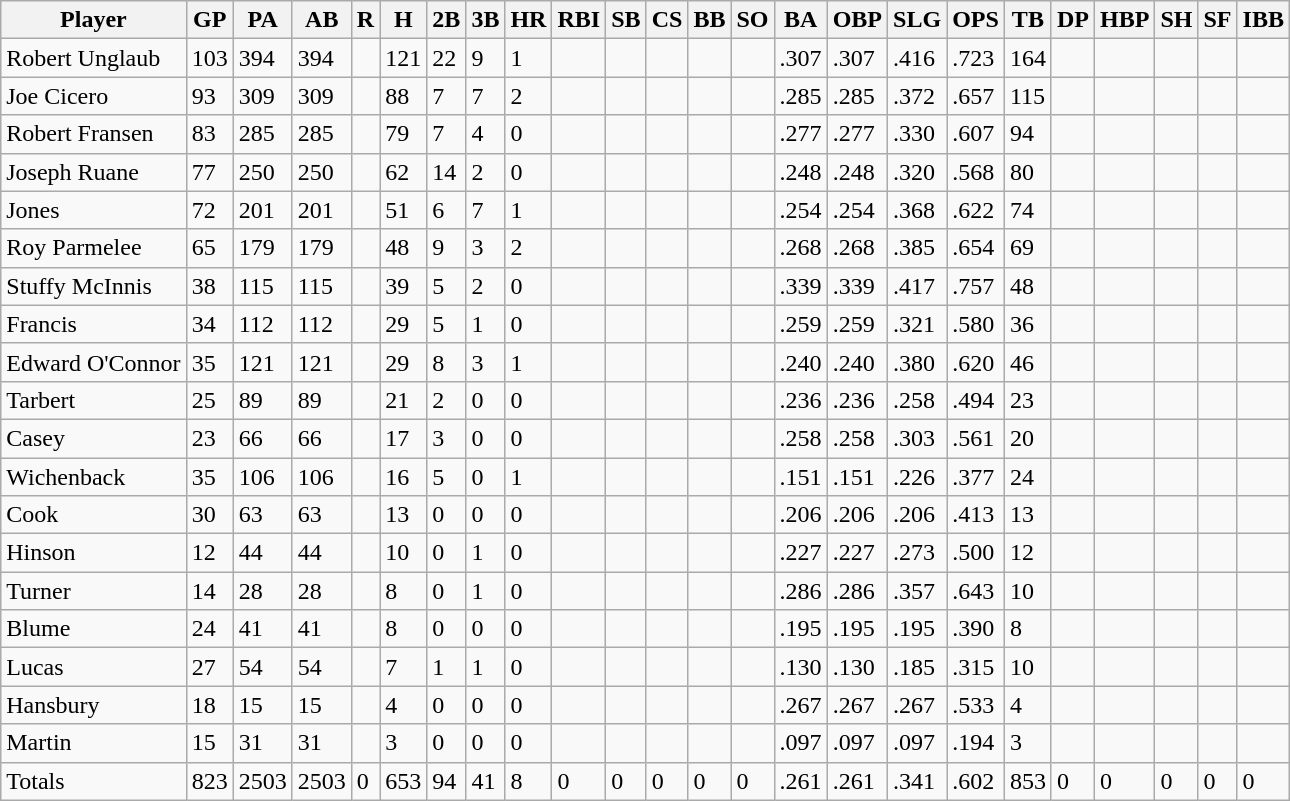<table class="wikitable sortable mw-collapsible mw-collapsed">
<tr>
<th>Player</th>
<th>GP</th>
<th>PA</th>
<th>AB</th>
<th>R</th>
<th>H</th>
<th>2B</th>
<th>3B</th>
<th>HR</th>
<th>RBI</th>
<th>SB</th>
<th>CS</th>
<th>BB</th>
<th>SO</th>
<th>BA</th>
<th>OBP</th>
<th>SLG</th>
<th>OPS</th>
<th>TB</th>
<th>DP</th>
<th>HBP</th>
<th>SH</th>
<th>SF</th>
<th>IBB</th>
</tr>
<tr>
<td>Robert Unglaub</td>
<td>103</td>
<td>394</td>
<td>394</td>
<td></td>
<td>121</td>
<td>22</td>
<td>9</td>
<td>1</td>
<td></td>
<td></td>
<td></td>
<td></td>
<td></td>
<td>.307</td>
<td>.307</td>
<td>.416</td>
<td>.723</td>
<td>164</td>
<td></td>
<td></td>
<td></td>
<td></td>
<td></td>
</tr>
<tr>
<td>Joe Cicero</td>
<td>93</td>
<td>309</td>
<td>309</td>
<td></td>
<td>88</td>
<td>7</td>
<td>7</td>
<td>2</td>
<td></td>
<td></td>
<td></td>
<td></td>
<td></td>
<td>.285</td>
<td>.285</td>
<td>.372</td>
<td>.657</td>
<td>115</td>
<td></td>
<td></td>
<td></td>
<td></td>
<td></td>
</tr>
<tr>
<td>Robert Fransen</td>
<td>83</td>
<td>285</td>
<td>285</td>
<td></td>
<td>79</td>
<td>7</td>
<td>4</td>
<td>0</td>
<td></td>
<td></td>
<td></td>
<td></td>
<td></td>
<td>.277</td>
<td>.277</td>
<td>.330</td>
<td>.607</td>
<td>94</td>
<td></td>
<td></td>
<td></td>
<td></td>
<td></td>
</tr>
<tr>
<td>Joseph Ruane</td>
<td>77</td>
<td>250</td>
<td>250</td>
<td></td>
<td>62</td>
<td>14</td>
<td>2</td>
<td>0</td>
<td></td>
<td></td>
<td></td>
<td></td>
<td></td>
<td>.248</td>
<td>.248</td>
<td>.320</td>
<td>.568</td>
<td>80</td>
<td></td>
<td></td>
<td></td>
<td></td>
<td></td>
</tr>
<tr>
<td>Jones</td>
<td>72</td>
<td>201</td>
<td>201</td>
<td></td>
<td>51</td>
<td>6</td>
<td>7</td>
<td>1</td>
<td></td>
<td></td>
<td></td>
<td></td>
<td></td>
<td>.254</td>
<td>.254</td>
<td>.368</td>
<td>.622</td>
<td>74</td>
<td></td>
<td></td>
<td></td>
<td></td>
<td></td>
</tr>
<tr>
<td>Roy Parmelee</td>
<td>65</td>
<td>179</td>
<td>179</td>
<td></td>
<td>48</td>
<td>9</td>
<td>3</td>
<td>2</td>
<td></td>
<td></td>
<td></td>
<td></td>
<td></td>
<td>.268</td>
<td>.268</td>
<td>.385</td>
<td>.654</td>
<td>69</td>
<td></td>
<td></td>
<td></td>
<td></td>
<td></td>
</tr>
<tr>
<td>Stuffy McInnis</td>
<td>38</td>
<td>115</td>
<td>115</td>
<td></td>
<td>39</td>
<td>5</td>
<td>2</td>
<td>0</td>
<td></td>
<td></td>
<td></td>
<td></td>
<td></td>
<td>.339</td>
<td>.339</td>
<td>.417</td>
<td>.757</td>
<td>48</td>
<td></td>
<td></td>
<td></td>
<td></td>
<td></td>
</tr>
<tr>
<td>Francis</td>
<td>34</td>
<td>112</td>
<td>112</td>
<td></td>
<td>29</td>
<td>5</td>
<td>1</td>
<td>0</td>
<td></td>
<td></td>
<td></td>
<td></td>
<td></td>
<td>.259</td>
<td>.259</td>
<td>.321</td>
<td>.580</td>
<td>36</td>
<td></td>
<td></td>
<td></td>
<td></td>
<td></td>
</tr>
<tr>
<td>Edward O'Connor</td>
<td>35</td>
<td>121</td>
<td>121</td>
<td></td>
<td>29</td>
<td>8</td>
<td>3</td>
<td>1</td>
<td></td>
<td></td>
<td></td>
<td></td>
<td></td>
<td>.240</td>
<td>.240</td>
<td>.380</td>
<td>.620</td>
<td>46</td>
<td></td>
<td></td>
<td></td>
<td></td>
<td></td>
</tr>
<tr>
<td>Tarbert</td>
<td>25</td>
<td>89</td>
<td>89</td>
<td></td>
<td>21</td>
<td>2</td>
<td>0</td>
<td>0</td>
<td></td>
<td></td>
<td></td>
<td></td>
<td></td>
<td>.236</td>
<td>.236</td>
<td>.258</td>
<td>.494</td>
<td>23</td>
<td></td>
<td></td>
<td></td>
<td></td>
<td></td>
</tr>
<tr>
<td>Casey</td>
<td>23</td>
<td>66</td>
<td>66</td>
<td></td>
<td>17</td>
<td>3</td>
<td>0</td>
<td>0</td>
<td></td>
<td></td>
<td></td>
<td></td>
<td></td>
<td>.258</td>
<td>.258</td>
<td>.303</td>
<td>.561</td>
<td>20</td>
<td></td>
<td></td>
<td></td>
<td></td>
<td></td>
</tr>
<tr>
<td>Wichenback</td>
<td>35</td>
<td>106</td>
<td>106</td>
<td></td>
<td>16</td>
<td>5</td>
<td>0</td>
<td>1</td>
<td></td>
<td></td>
<td></td>
<td></td>
<td></td>
<td>.151</td>
<td>.151</td>
<td>.226</td>
<td>.377</td>
<td>24</td>
<td></td>
<td></td>
<td></td>
<td></td>
<td></td>
</tr>
<tr>
<td>Cook</td>
<td>30</td>
<td>63</td>
<td>63</td>
<td></td>
<td>13</td>
<td>0</td>
<td>0</td>
<td>0</td>
<td></td>
<td></td>
<td></td>
<td></td>
<td></td>
<td>.206</td>
<td>.206</td>
<td>.206</td>
<td>.413</td>
<td>13</td>
<td></td>
<td></td>
<td></td>
<td></td>
<td></td>
</tr>
<tr>
<td>Hinson</td>
<td>12</td>
<td>44</td>
<td>44</td>
<td></td>
<td>10</td>
<td>0</td>
<td>1</td>
<td>0</td>
<td></td>
<td></td>
<td></td>
<td></td>
<td></td>
<td>.227</td>
<td>.227</td>
<td>.273</td>
<td>.500</td>
<td>12</td>
<td></td>
<td></td>
<td></td>
<td></td>
<td></td>
</tr>
<tr>
<td>Turner</td>
<td>14</td>
<td>28</td>
<td>28</td>
<td></td>
<td>8</td>
<td>0</td>
<td>1</td>
<td>0</td>
<td></td>
<td></td>
<td></td>
<td></td>
<td></td>
<td>.286</td>
<td>.286</td>
<td>.357</td>
<td>.643</td>
<td>10</td>
<td></td>
<td></td>
<td></td>
<td></td>
<td></td>
</tr>
<tr>
<td>Blume</td>
<td>24</td>
<td>41</td>
<td>41</td>
<td></td>
<td>8</td>
<td>0</td>
<td>0</td>
<td>0</td>
<td></td>
<td></td>
<td></td>
<td></td>
<td></td>
<td>.195</td>
<td>.195</td>
<td>.195</td>
<td>.390</td>
<td>8</td>
<td></td>
<td></td>
<td></td>
<td></td>
<td></td>
</tr>
<tr>
<td>Lucas</td>
<td>27</td>
<td>54</td>
<td>54</td>
<td></td>
<td>7</td>
<td>1</td>
<td>1</td>
<td>0</td>
<td></td>
<td></td>
<td></td>
<td></td>
<td></td>
<td>.130</td>
<td>.130</td>
<td>.185</td>
<td>.315</td>
<td>10</td>
<td></td>
<td></td>
<td></td>
<td></td>
<td></td>
</tr>
<tr>
<td>Hansbury</td>
<td>18</td>
<td>15</td>
<td>15</td>
<td></td>
<td>4</td>
<td>0</td>
<td>0</td>
<td>0</td>
<td></td>
<td></td>
<td></td>
<td></td>
<td></td>
<td>.267</td>
<td>.267</td>
<td>.267</td>
<td>.533</td>
<td>4</td>
<td></td>
<td></td>
<td></td>
<td></td>
<td></td>
</tr>
<tr>
<td>Martin</td>
<td>15</td>
<td>31</td>
<td>31</td>
<td></td>
<td>3</td>
<td>0</td>
<td>0</td>
<td>0</td>
<td></td>
<td></td>
<td></td>
<td></td>
<td></td>
<td>.097</td>
<td>.097</td>
<td>.097</td>
<td>.194</td>
<td>3</td>
<td></td>
<td></td>
<td></td>
<td></td>
<td></td>
</tr>
<tr>
<td>Totals</td>
<td>823</td>
<td>2503</td>
<td>2503</td>
<td>0</td>
<td>653</td>
<td>94</td>
<td>41</td>
<td>8</td>
<td>0</td>
<td>0</td>
<td>0</td>
<td>0</td>
<td>0</td>
<td>.261</td>
<td>.261</td>
<td>.341</td>
<td>.602</td>
<td>853</td>
<td>0</td>
<td>0</td>
<td>0</td>
<td>0</td>
<td>0</td>
</tr>
</table>
